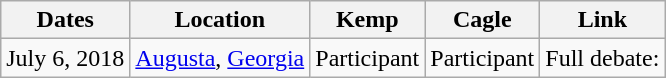<table class="wikitable" style="text-align:center">
<tr>
<th>Dates</th>
<th>Location</th>
<th>Kemp</th>
<th>Cagle</th>
<th>Link</th>
</tr>
<tr>
<td>July 6, 2018</td>
<td><a href='#'>Augusta</a>, <a href='#'>Georgia</a></td>
<td>Participant</td>
<td>Participant</td>
<td align=left>Full debate: </td>
</tr>
</table>
